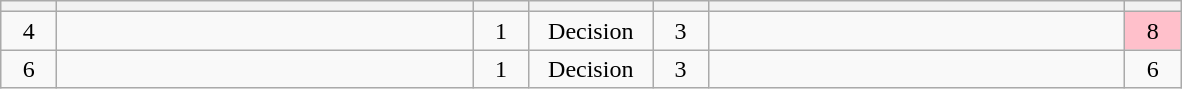<table class="wikitable" style="text-align: center;">
<tr>
<th width=30></th>
<th width=270></th>
<th width=30></th>
<th width=75></th>
<th width=30></th>
<th width=270></th>
<th width=30></th>
</tr>
<tr>
<td>4</td>
<td align=left><strong></strong></td>
<td>1</td>
<td>Decision</td>
<td>3</td>
<td align=left></td>
<td bgcolor=pink>8</td>
</tr>
<tr>
<td>6</td>
<td align=left><strong></strong></td>
<td>1</td>
<td>Decision</td>
<td>3</td>
<td align=left></td>
<td>6</td>
</tr>
</table>
